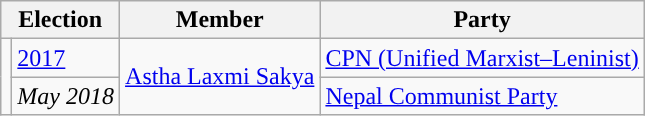<table class="wikitable">
<tr>
<th colspan="2">Election</th>
<th>Member</th>
<th>Party</th>
</tr>
<tr>
<td rowspan="2" style="background-color:"></td>
<td><a href='#'>2017</a></td>
<td rowspan="2"><a href='#'>Astha Laxmi Sakya</a></td>
<td><a href='#'>CPN (Unified Marxist–Leninist)</a></td>
</tr>
<tr>
<td><em>May 2018</em></td>
<td><a href='#'>Nepal Communist Party</a></td>
</tr>
</table>
